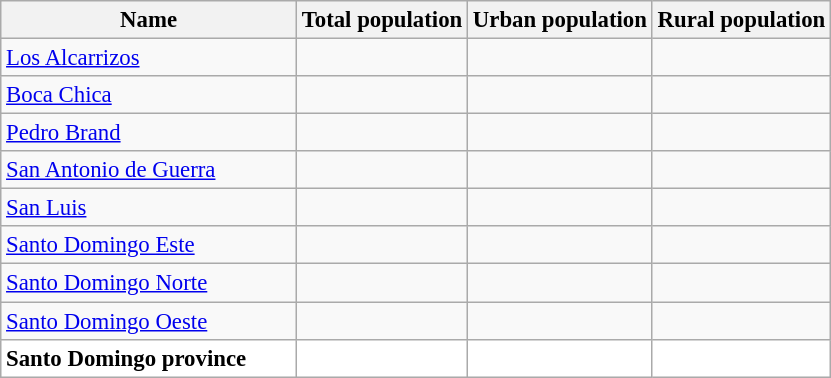<table class="wikitable sortable" style="text-align:right; font-size:95%;">
<tr>
<th width="190px">Name</th>
<th>Total population</th>
<th>Urban population</th>
<th>Rural population</th>
</tr>
<tr>
<td align="left"><a href='#'>Los Alcarrizos</a></td>
<td></td>
<td></td>
<td></td>
</tr>
<tr>
<td align="left"><a href='#'>Boca Chica</a></td>
<td></td>
<td></td>
<td></td>
</tr>
<tr>
<td align="left"><a href='#'>Pedro Brand</a></td>
<td></td>
<td></td>
<td></td>
</tr>
<tr>
<td align="left"><a href='#'>San Antonio de Guerra</a></td>
<td></td>
<td></td>
<td></td>
</tr>
<tr>
<td align="left"><a href='#'>San Luis</a></td>
<td></td>
<td></td>
<td></td>
</tr>
<tr>
<td align="left"><a href='#'>Santo Domingo Este</a></td>
<td></td>
<td></td>
<td></td>
</tr>
<tr>
<td align="left"><a href='#'>Santo Domingo Norte</a></td>
<td></td>
<td></td>
<td></td>
</tr>
<tr>
<td align="left"><a href='#'>Santo Domingo Oeste</a></td>
<td></td>
<td></td>
<td></td>
</tr>
<tr style="background:white">
<td align="left"><strong>Santo Domingo province</strong></td>
<td></td>
<td></td>
<td></td>
</tr>
</table>
